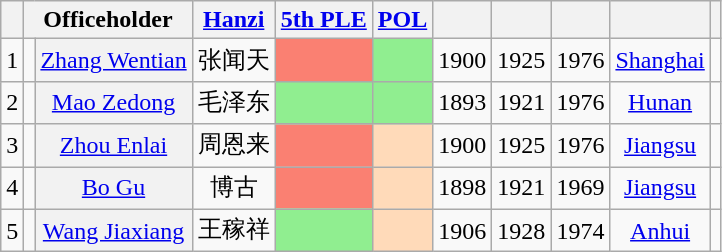<table class="wikitable sortable" style=text-align:center>
<tr>
<th scope=col></th>
<th scope=col colspan="2">Officeholder</th>
<th scope=col><a href='#'>Hanzi</a></th>
<th scope=col><a href='#'>5th PLE</a></th>
<th scope=col><a href='#'>POL</a></th>
<th scope=col></th>
<th scope=col></th>
<th scope=col></th>
<th scope=col></th>
<th scope=col class="unsortable"></th>
</tr>
<tr>
<td>1</td>
<td></td>
<th align="center" scope="row" style="font-weight:normal;"><a href='#'>Zhang Wentian</a></th>
<td data-sort-value="53">张闻天</td>
<td bgcolor = Salmon></td>
<td bgcolor = LightGreen></td>
<td>1900</td>
<td>1925</td>
<td>1976</td>
<td><a href='#'>Shanghai</a></td>
<td></td>
</tr>
<tr>
<td>2</td>
<td></td>
<th align="center" scope="row" style="font-weight:normal;"><a href='#'>Mao Zedong</a></th>
<td data-sort-value="4">毛泽东</td>
<td bgcolor = LightGreen></td>
<td bgcolor = LightGreen></td>
<td>1893</td>
<td>1921</td>
<td>1976</td>
<td><a href='#'>Hunan</a></td>
<td></td>
</tr>
<tr>
<td>3</td>
<td></td>
<th align="center" scope="row" style="font-weight:normal;"><a href='#'>Zhou Enlai</a></th>
<td data-sort-value="128">周恩来</td>
<td bgcolor = Salmon></td>
<td bgcolor = PeachPuff></td>
<td>1900</td>
<td>1925</td>
<td>1976</td>
<td><a href='#'>Jiangsu</a></td>
<td></td>
</tr>
<tr>
<td>4</td>
<td></td>
<th align="center" scope="row" style="font-weight:normal;"><a href='#'>Bo Gu</a></th>
<td data-sort-value="4">博古</td>
<td bgcolor = Salmon></td>
<td bgcolor = PeachPuff></td>
<td>1898</td>
<td>1921</td>
<td>1969</td>
<td><a href='#'>Jiangsu</a></td>
<td></td>
</tr>
<tr>
<td>5</td>
<td></td>
<th align="center" scope="row" style="font-weight:normal;"><a href='#'>Wang Jiaxiang</a></th>
<td data-sort-value="4">王稼祥</td>
<td bgcolor = LightGreen></td>
<td bgcolor = PeachPuff></td>
<td>1906</td>
<td>1928</td>
<td>1974</td>
<td><a href='#'>Anhui</a></td>
<td></td>
</tr>
</table>
